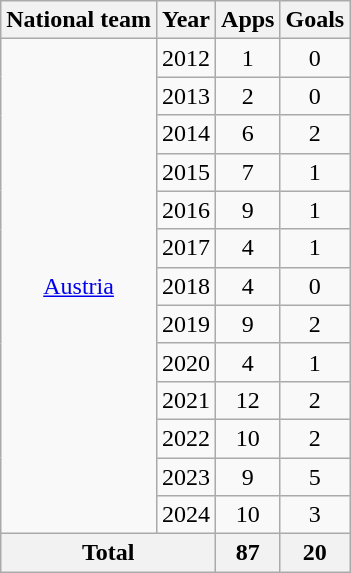<table class="wikitable" style="text-align:center">
<tr>
<th>National team</th>
<th>Year</th>
<th>Apps</th>
<th>Goals</th>
</tr>
<tr>
<td rowspan="13"><a href='#'>Austria</a></td>
<td>2012</td>
<td>1</td>
<td>0</td>
</tr>
<tr>
<td>2013</td>
<td>2</td>
<td>0</td>
</tr>
<tr>
<td>2014</td>
<td>6</td>
<td>2</td>
</tr>
<tr>
<td>2015</td>
<td>7</td>
<td>1</td>
</tr>
<tr>
<td>2016</td>
<td>9</td>
<td>1</td>
</tr>
<tr>
<td>2017</td>
<td>4</td>
<td>1</td>
</tr>
<tr>
<td>2018</td>
<td>4</td>
<td>0</td>
</tr>
<tr>
<td>2019</td>
<td>9</td>
<td>2</td>
</tr>
<tr>
<td>2020</td>
<td>4</td>
<td>1</td>
</tr>
<tr>
<td>2021</td>
<td>12</td>
<td>2</td>
</tr>
<tr>
<td>2022</td>
<td>10</td>
<td>2</td>
</tr>
<tr>
<td>2023</td>
<td>9</td>
<td>5</td>
</tr>
<tr>
<td>2024</td>
<td>10</td>
<td>3</td>
</tr>
<tr>
<th colspan="2">Total</th>
<th>87</th>
<th>20</th>
</tr>
</table>
